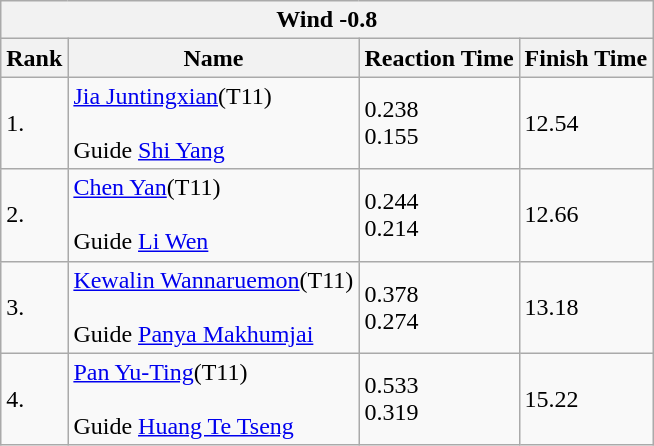<table class="wikitable">
<tr>
<th colspan="4">Wind -0.8</th>
</tr>
<tr>
<th>Rank</th>
<th>Name</th>
<th>Reaction Time</th>
<th>Finish Time</th>
</tr>
<tr>
<td>1.</td>
<td><a href='#'>Jia Juntingxian</a>(T11)<br><br>Guide <a href='#'>Shi Yang</a>
</td>
<td>0.238<br>0.155</td>
<td>12.54</td>
</tr>
<tr>
<td>2.</td>
<td><a href='#'>Chen Yan</a>(T11)<br><br>Guide <a href='#'>Li Wen</a>
</td>
<td>0.244<br>0.214</td>
<td>12.66</td>
</tr>
<tr>
<td>3.</td>
<td><a href='#'>Kewalin Wannaruemon</a>(T11)<br><br>Guide <a href='#'>Panya Makhumjai</a>
</td>
<td>0.378<br>0.274</td>
<td>13.18</td>
</tr>
<tr>
<td>4.</td>
<td><a href='#'>Pan Yu-Ting</a>(T11)<br><br>Guide <a href='#'>Huang Te Tseng</a>
</td>
<td>0.533<br>0.319</td>
<td>15.22</td>
</tr>
</table>
